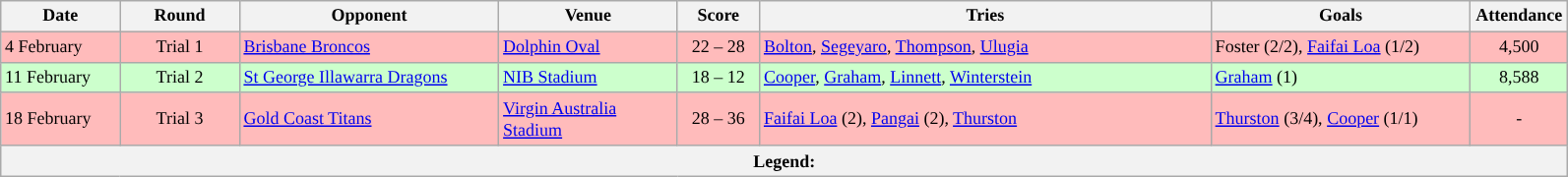<table class="wikitable" style="font-size:75%;">
<tr>
<th style="width:75px;">Date</th>
<th style="width:75px;">Round</th>
<th style="width:170px;">Opponent</th>
<th style="width:115px;">Venue</th>
<th style="width:50px;">Score</th>
<th style="width:300px;">Tries</th>
<th style="width:170px;">Goals</th>
<th style="width:60px;">Attendance</th>
</tr>
<tr style="background:#FFBBBB">
<td>4 February</td>
<td style="text-align:center;">Trial 1</td>
<td> <a href='#'>Brisbane Broncos</a></td>
<td><a href='#'>Dolphin Oval</a></td>
<td style="text-align:center;">22 – 28</td>
<td><a href='#'>Bolton</a>, <a href='#'>Segeyaro</a>, <a href='#'>Thompson</a>, <a href='#'>Ulugia</a></td>
<td>Foster (2/2), <a href='#'>Faifai Loa</a> (1/2)</td>
<td style="text-align:center;">4,500</td>
</tr>
<tr style="background:#CCFFCC">
<td>11 February</td>
<td style="text-align:center;">Trial 2</td>
<td> <a href='#'>St George Illawarra Dragons</a></td>
<td><a href='#'>NIB Stadium</a></td>
<td style="text-align:center;">18 – 12</td>
<td><a href='#'>Cooper</a>, <a href='#'>Graham</a>, <a href='#'>Linnett</a>, <a href='#'>Winterstein</a></td>
<td><a href='#'>Graham</a> (1)</td>
<td style="text-align:center;">8,588</td>
</tr>
<tr style="background:#FFBBBB">
<td>18 February</td>
<td style="text-align:center;">Trial 3</td>
<td> <a href='#'>Gold Coast Titans</a></td>
<td><a href='#'>Virgin Australia Stadium</a></td>
<td style="text-align:center;">28 – 36</td>
<td><a href='#'>Faifai Loa</a> (2), <a href='#'>Pangai</a> (2), <a href='#'>Thurston</a></td>
<td><a href='#'>Thurston</a> (3/4), <a href='#'>Cooper</a> (1/1)</td>
<td style="text-align:center;">-</td>
</tr>
<tr>
<th colspan="11"><strong>Legend</strong>:   </th>
</tr>
</table>
